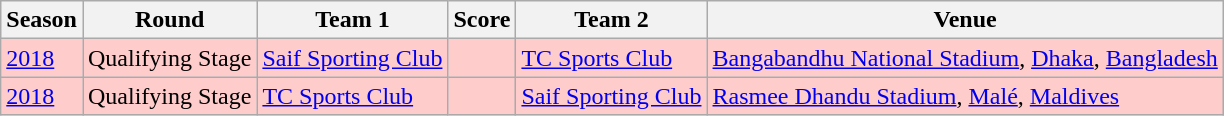<table class="wikitable">
<tr>
<th>Season</th>
<th>Round</th>
<th>Team 1</th>
<th>Score</th>
<th>Team 2</th>
<th>Venue</th>
</tr>
<tr style="background:#FFCCCC;">
<td><a href='#'>2018</a></td>
<td>Qualifying Stage</td>
<td> <a href='#'>Saif Sporting Club</a></td>
<td></td>
<td> <a href='#'>TC Sports Club</a></td>
<td><a href='#'>Bangabandhu National Stadium</a>, <a href='#'>Dhaka</a>, <a href='#'>Bangladesh</a></td>
</tr>
<tr style="background:#FFCCCC;">
<td><a href='#'>2018</a></td>
<td>Qualifying Stage</td>
<td> <a href='#'>TC Sports Club</a></td>
<td></td>
<td> <a href='#'>Saif Sporting Club</a></td>
<td><a href='#'>Rasmee Dhandu Stadium</a>, <a href='#'>Malé</a>, <a href='#'>Maldives</a></td>
</tr>
</table>
